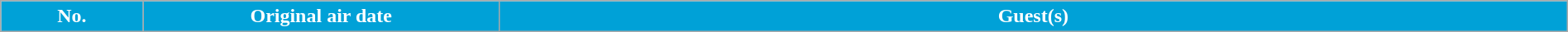<table class="wikitable plainrowheaders" border="1" style="width:100%;">
<tr style="color:white;">
<th style="background:#00A1D7; width:4%;"><abbr>No.</abbr></th>
<th style="background:#00A1D7; width:10%;">Original air date</th>
<th style="background:#00A1D7; width:30%;">Guest(s)<br>


</th>
</tr>
</table>
